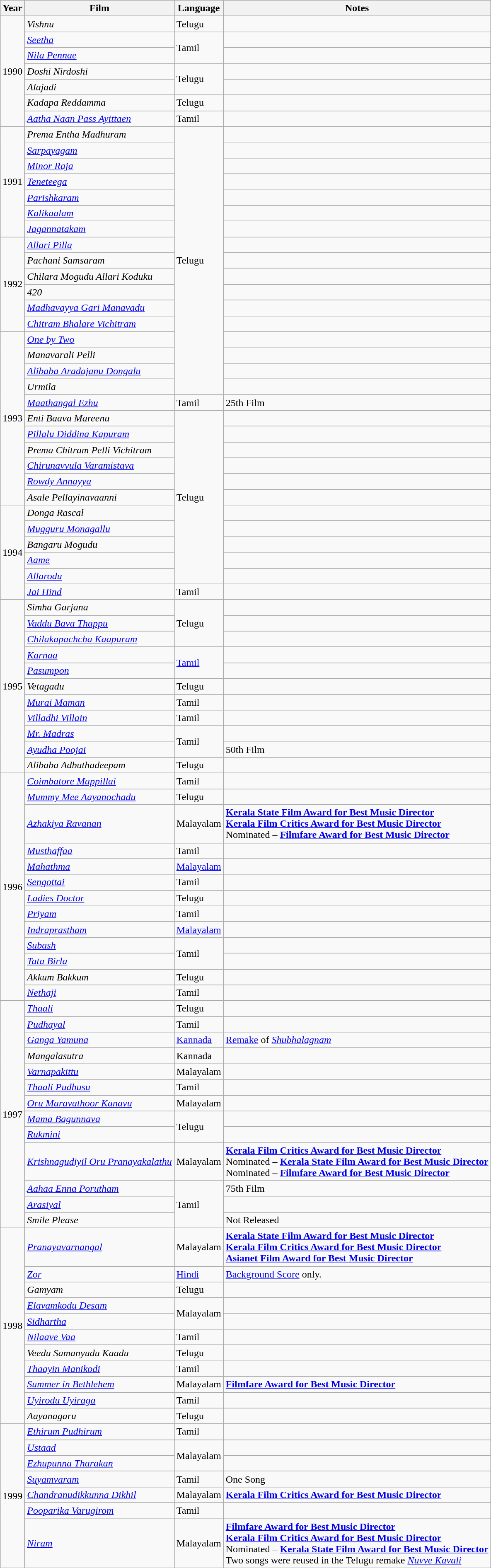<table class="wikitable sortable">
<tr>
<th>Year</th>
<th>Film</th>
<th>Language</th>
<th>Notes</th>
</tr>
<tr>
<td rowspan="7">1990</td>
<td><em>Vishnu</em></td>
<td>Telugu</td>
<td></td>
</tr>
<tr>
<td><em><a href='#'>Seetha</a></em></td>
<td rowspan="2">Tamil</td>
<td></td>
</tr>
<tr>
<td><em><a href='#'>Nila Pennae</a></em></td>
<td></td>
</tr>
<tr>
<td><em>Doshi Nirdoshi</em></td>
<td rowspan="2">Telugu</td>
<td></td>
</tr>
<tr>
<td><em>Alajadi </em></td>
<td></td>
</tr>
<tr>
<td><em>Kadapa Reddamma</em></td>
<td>Telugu</td>
<td></td>
</tr>
<tr>
<td><em><a href='#'>Aatha Naan Pass Ayittaen</a></em></td>
<td>Tamil</td>
<td></td>
</tr>
<tr>
<td rowspan="07">1991</td>
<td><em>Prema Entha Madhuram</em></td>
<td rowspan="17">Telugu</td>
<td></td>
</tr>
<tr>
<td><em><a href='#'>Sarpayagam</a></em></td>
<td></td>
</tr>
<tr>
<td><em><a href='#'>Minor Raja</a></em></td>
<td></td>
</tr>
<tr>
<td><em><a href='#'>Teneteega</a></em></td>
<td></td>
</tr>
<tr>
<td><em><a href='#'>Parishkaram</a></em></td>
<td></td>
</tr>
<tr>
<td><em><a href='#'>Kalikaalam</a></em></td>
<td></td>
</tr>
<tr>
<td><em><a href='#'>Jagannatakam</a></em></td>
<td></td>
</tr>
<tr>
<td rowspan="6">1992</td>
<td><em><a href='#'>Allari Pilla</a></em></td>
<td></td>
</tr>
<tr>
<td><em>Pachani Samsaram</em></td>
<td></td>
</tr>
<tr>
<td><em>Chilara Mogudu Allari Koduku</em></td>
<td></td>
</tr>
<tr>
<td><em>420</em></td>
<td></td>
</tr>
<tr>
<td><em><a href='#'>Madhavayya Gari Manavadu</a></em></td>
<td></td>
</tr>
<tr>
<td><em><a href='#'>Chitram Bhalare Vichitram</a></em></td>
<td></td>
</tr>
<tr>
<td rowspan="11">1993</td>
<td><em><a href='#'>One by Two</a></em></td>
<td></td>
</tr>
<tr>
<td><em>Manavarali Pelli</em></td>
<td></td>
</tr>
<tr>
<td><em><a href='#'>Alibaba Aradajanu Dongalu</a></em></td>
<td></td>
</tr>
<tr>
<td><em>Urmila</em></td>
<td></td>
</tr>
<tr>
<td><em><a href='#'>Maathangal Ezhu</a></em></td>
<td>Tamil</td>
<td>25th Film</td>
</tr>
<tr>
<td><em>Enti Baava Mareenu</em></td>
<td rowspan="11">Telugu</td>
<td></td>
</tr>
<tr>
<td><em><a href='#'>Pillalu Diddina Kapuram</a></em></td>
<td></td>
</tr>
<tr>
<td><em>Prema Chitram Pelli Vichitram</em></td>
<td></td>
</tr>
<tr>
<td><em><a href='#'>Chirunavvula Varamistava</a></em></td>
<td></td>
</tr>
<tr>
<td><em><a href='#'>Rowdy Annayya</a></em></td>
<td></td>
</tr>
<tr>
<td><em>Asale Pellayinavaanni</em></td>
<td></td>
</tr>
<tr>
<td rowspan="6">1994</td>
<td><em>Donga Rascal</em></td>
<td></td>
</tr>
<tr>
<td><em><a href='#'>Mugguru Monagallu</a></em></td>
<td></td>
</tr>
<tr>
<td><em>Bangaru Mogudu</em></td>
<td></td>
</tr>
<tr>
<td><em><a href='#'>Aame</a></em></td>
<td></td>
</tr>
<tr>
<td><em><a href='#'>Allarodu</a></em></td>
<td></td>
</tr>
<tr>
<td><em><a href='#'>Jai Hind</a></em></td>
<td>Tamil</td>
<td></td>
</tr>
<tr>
<td rowspan="11">1995</td>
<td><em>Simha Garjana</em></td>
<td rowspan="3">Telugu</td>
<td></td>
</tr>
<tr>
<td><em><a href='#'>Vaddu Bava Thappu</a></em></td>
<td></td>
</tr>
<tr>
<td><em><a href='#'>Chilakapachcha Kaapuram</a></em></td>
<td></td>
</tr>
<tr>
<td><em><a href='#'>Karnaa</a></em></td>
<td rowspan="2"><a href='#'>Tamil</a></td>
<td></td>
</tr>
<tr>
<td><em><a href='#'>Pasumpon</a></em></td>
<td></td>
</tr>
<tr>
<td><em>Vetagadu</em></td>
<td>Telugu</td>
<td></td>
</tr>
<tr>
<td><em><a href='#'>Murai Maman</a></em></td>
<td>Tamil</td>
<td></td>
</tr>
<tr>
<td><em><a href='#'>Villadhi Villain</a></em></td>
<td>Tamil</td>
<td></td>
</tr>
<tr>
<td><em><a href='#'>Mr. Madras</a></em></td>
<td rowspan="2">Tamil</td>
<td></td>
</tr>
<tr>
<td><em><a href='#'>Ayudha Poojai</a></em></td>
<td>50th Film</td>
</tr>
<tr>
<td><em>Alibaba Adbuthadeepam</em></td>
<td>Telugu</td>
<td></td>
</tr>
<tr>
<td rowspan="13">1996</td>
<td><em><a href='#'>Coimbatore Mappillai</a></em></td>
<td>Tamil</td>
<td></td>
</tr>
<tr>
<td><em><a href='#'>Mummy Mee Aayanochadu</a></em></td>
<td>Telugu</td>
<td></td>
</tr>
<tr>
<td><em><a href='#'>Azhakiya Ravanan</a></em></td>
<td>Malayalam</td>
<td><strong><a href='#'>Kerala State Film Award for Best Music Director</a></strong> <br> <strong><a href='#'>Kerala Film Critics Award for Best Music Director</a></strong> <br> Nominated – <strong><a href='#'>Filmfare Award for Best Music Director</a></strong></td>
</tr>
<tr>
<td><em><a href='#'>Musthaffaa</a></em></td>
<td>Tamil</td>
<td></td>
</tr>
<tr>
<td><em><a href='#'>Mahathma </a></em></td>
<td><a href='#'>Malayalam</a></td>
<td></td>
</tr>
<tr>
<td><em><a href='#'>Sengottai</a></em></td>
<td>Tamil</td>
<td></td>
</tr>
<tr>
<td><em><a href='#'>Ladies Doctor</a></em></td>
<td>Telugu</td>
<td></td>
</tr>
<tr>
<td><em><a href='#'>Priyam</a></em></td>
<td>Tamil</td>
<td></td>
</tr>
<tr>
<td><em><a href='#'>Indraprastham</a></em></td>
<td><a href='#'>Malayalam</a></td>
<td></td>
</tr>
<tr>
<td><em><a href='#'>Subash</a></em></td>
<td rowspan="2">Tamil</td>
<td></td>
</tr>
<tr>
<td><em><a href='#'>Tata Birla</a></em></td>
<td></td>
</tr>
<tr>
<td><em>Akkum Bakkum</em></td>
<td>Telugu</td>
<td></td>
</tr>
<tr>
<td><em><a href='#'>Nethaji</a></em></td>
<td>Tamil</td>
<td></td>
</tr>
<tr>
<td rowspan="13">1997</td>
<td><em><a href='#'>Thaali</a></em></td>
<td>Telugu</td>
<td></td>
</tr>
<tr>
<td><em><a href='#'>Pudhayal</a></em></td>
<td>Tamil</td>
<td></td>
</tr>
<tr>
<td><em><a href='#'>Ganga Yamuna</a></em></td>
<td><a href='#'>Kannada</a></td>
<td><a href='#'>Remake</a> of <em><a href='#'>Shubhalagnam</a></em></td>
</tr>
<tr>
<td><em>Mangalasutra</em></td>
<td>Kannada</td>
<td></td>
</tr>
<tr>
<td><em><a href='#'>Varnapakittu</a></em></td>
<td>Malayalam</td>
<td></td>
</tr>
<tr>
<td><em><a href='#'>Thaali Pudhusu</a></em></td>
<td>Tamil</td>
<td></td>
</tr>
<tr>
<td><em><a href='#'>Oru Maravathoor Kanavu</a></em></td>
<td>Malayalam</td>
<td></td>
</tr>
<tr>
<td><em><a href='#'>Mama Bagunnava</a></em></td>
<td rowspan="2">Telugu</td>
<td></td>
</tr>
<tr>
<td><em><a href='#'>Rukmini</a></em></td>
<td></td>
</tr>
<tr>
<td><em><a href='#'>Krishnagudiyil Oru Pranayakalathu</a></em></td>
<td>Malayalam</td>
<td><strong><a href='#'>Kerala Film Critics Award for Best Music Director</a></strong> <br> Nominated – <strong><a href='#'>Kerala State Film Award for Best Music Director</a></strong> <br> Nominated – <strong><a href='#'>Filmfare Award for Best Music Director</a></strong></td>
</tr>
<tr>
<td><em><a href='#'>Aahaa Enna Porutham</a></em></td>
<td rowspan="3">Tamil</td>
<td>75th Film</td>
</tr>
<tr>
<td><em><a href='#'>Arasiyal</a></em></td>
<td></td>
</tr>
<tr>
<td><em>Smile Please</em></td>
<td>Not Released</td>
</tr>
<tr>
<td rowspan="11">1998</td>
<td><em><a href='#'>Pranayavarnangal</a></em></td>
<td>Malayalam</td>
<td><strong><a href='#'>Kerala State Film Award for Best Music Director</a></strong> <br> <strong><a href='#'>Kerala Film Critics Award for Best Music Director</a></strong> <br> <strong><a href='#'>Asianet Film Award for Best Music Director</a></strong></td>
</tr>
<tr>
<td><em><a href='#'>Zor</a></em></td>
<td><a href='#'>Hindi</a></td>
<td><a href='#'>Background Score</a> only.</td>
</tr>
<tr>
<td><em>Gamyam</em></td>
<td>Telugu</td>
<td></td>
</tr>
<tr>
<td><em><a href='#'>Elavamkodu Desam</a></em></td>
<td rowspan="2">Malayalam</td>
<td></td>
</tr>
<tr>
<td><em><a href='#'>Sidhartha</a></em></td>
<td></td>
</tr>
<tr>
<td><em><a href='#'>Nilaave Vaa</a></em></td>
<td>Tamil</td>
<td></td>
</tr>
<tr>
<td><em>Veedu Samanyudu Kaadu</em></td>
<td>Telugu</td>
<td></td>
</tr>
<tr>
<td><em><a href='#'>Thaayin Manikodi</a></em></td>
<td>Tamil</td>
<td></td>
</tr>
<tr>
<td><em><a href='#'>Summer in Bethlehem</a></em></td>
<td>Malayalam</td>
<td><strong><a href='#'>Filmfare Award for Best Music Director</a></strong></td>
</tr>
<tr>
<td><em><a href='#'>Uyirodu Uyiraga</a></em></td>
<td>Tamil</td>
<td></td>
</tr>
<tr>
<td><em>Aayanagaru</em></td>
<td>Telugu</td>
<td></td>
</tr>
<tr>
<td rowspan="07">1999</td>
<td><em><a href='#'>Ethirum Pudhirum</a></em></td>
<td>Tamil</td>
<td></td>
</tr>
<tr>
<td><em><a href='#'>Ustaad</a></em></td>
<td rowspan="2">Malayalam</td>
<td></td>
</tr>
<tr>
<td><em><a href='#'>Ezhupunna Tharakan</a></em></td>
<td></td>
</tr>
<tr>
<td><em><a href='#'>Suyamvaram</a></em></td>
<td>Tamil</td>
<td>One Song</td>
</tr>
<tr>
<td><em><a href='#'>Chandranudikkunna Dikhil</a></em></td>
<td>Malayalam</td>
<td><strong><a href='#'>Kerala Film Critics Award for Best Music Director</a></strong></td>
</tr>
<tr>
<td><em><a href='#'>Pooparika Varugirom</a></em></td>
<td>Tamil</td>
<td></td>
</tr>
<tr>
<td><em><a href='#'>Niram</a></em></td>
<td>Malayalam</td>
<td><strong><a href='#'>Filmfare Award for Best Music Director</a></strong> <br> <strong><a href='#'>Kerala Film Critics Award for Best Music Director</a></strong> <br> Nominated – <strong><a href='#'>Kerala State Film Award for Best Music Director</a></strong><br> Two songs were reused in the Telugu remake <em><a href='#'>Nuvve Kavali</a></em></td>
</tr>
<tr>
</tr>
<tr>
</tr>
</table>
